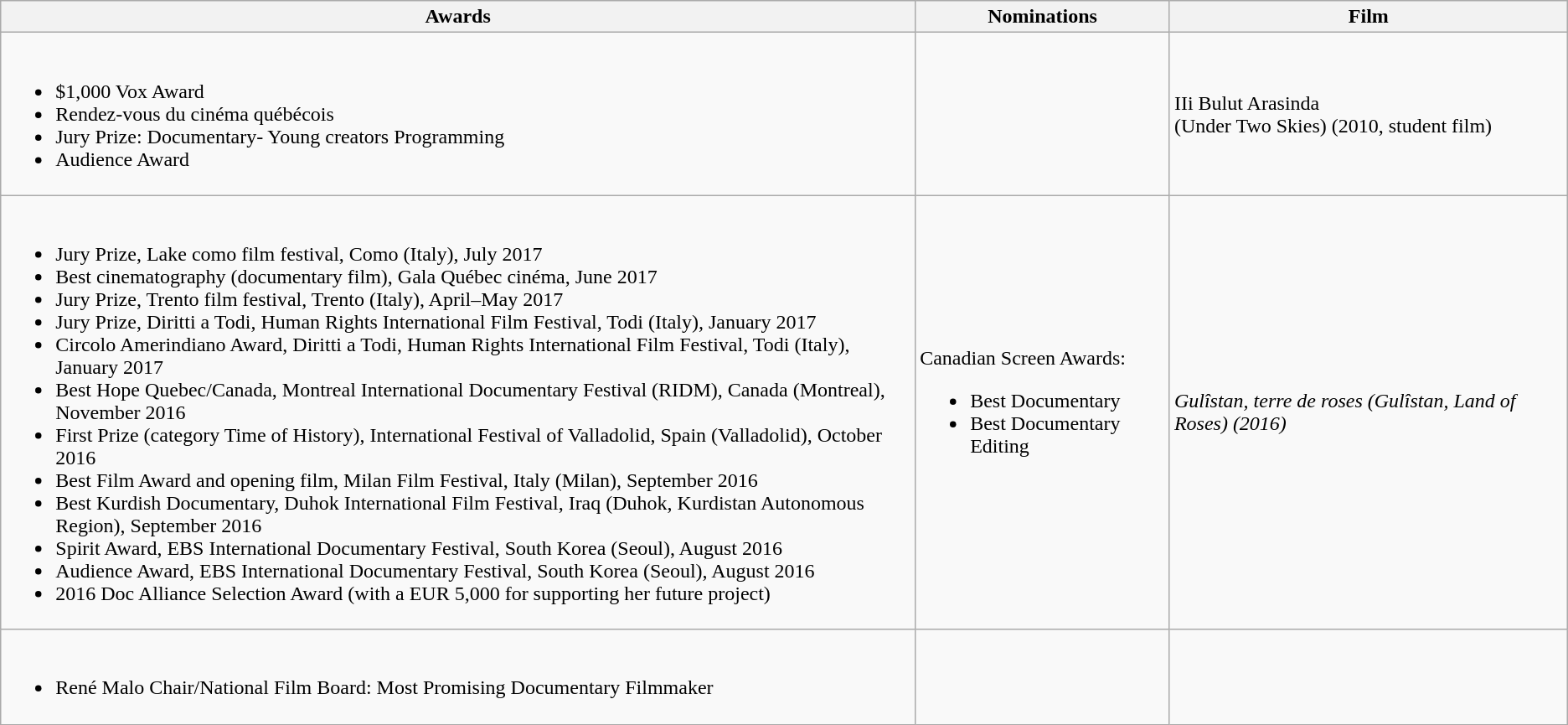<table class="wikitable">
<tr>
<th>Awards</th>
<th>Nominations</th>
<th>Film</th>
</tr>
<tr>
<td><br><ul><li>$1,000 Vox Award</li><li>Rendez-vous du cinéma québécois</li><li>Jury Prize: Documentary- Young creators Programming</li><li>Audience Award</li></ul></td>
<td></td>
<td>IIi Bulut Arasinda<br>(Under Two Skies)
(2010, student film)</td>
</tr>
<tr>
<td><br><ul><li>Jury Prize, Lake como film festival, Como (Italy), July 2017</li><li>Best cinematography (documentary film), Gala Québec cinéma, June 2017</li><li>Jury Prize, Trento film festival, Trento (Italy), April–May 2017</li><li>Jury Prize, Diritti a Todi, Human Rights International Film Festival, Todi (Italy), January 2017</li><li>Circolo Amerindiano Award, Diritti a Todi, Human Rights International Film Festival, Todi (Italy), January 2017</li><li>Best Hope Quebec/Canada, Montreal International Documentary Festival (RIDM), Canada (Montreal), November 2016</li><li>First Prize (category Time of History), International Festival of Valladolid, Spain (Valladolid), October 2016</li><li>Best Film Award and opening film, Milan Film Festival, Italy (Milan), September 2016</li><li>Best Kurdish Documentary, Duhok International Film Festival, Iraq (Duhok, Kurdistan Autonomous Region), September 2016</li><li>Spirit Award, EBS International Documentary Festival, South Korea (Seoul), August 2016</li><li>Audience Award, EBS International Documentary Festival, South Korea (Seoul), August 2016</li><li>2016 Doc Alliance Selection Award (with a EUR 5,000 for supporting her future project)</li></ul></td>
<td>Canadian Screen Awards:<br><ul><li>Best Documentary</li><li>Best Documentary Editing</li></ul></td>
<td><em>Gulîstan, terre de roses (Gulîstan, Land of Roses) (2016)</em></td>
</tr>
<tr>
<td><br><ul><li>René Malo Chair/National Film Board: Most Promising Documentary Filmmaker</li></ul></td>
<td></td>
<td></td>
</tr>
</table>
